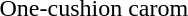<table>
<tr>
<td>One-cushion carom</td>
<td nowrap></td>
<td nowrap></td>
<td nowrap></td>
</tr>
</table>
